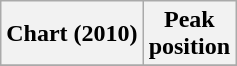<table class="wikitable sortable plainrowheaders">
<tr>
<th scope="col">Chart (2010)</th>
<th scope="col">Peak<br>position</th>
</tr>
<tr>
</tr>
</table>
